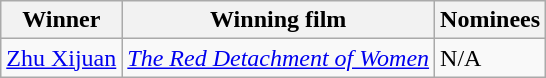<table class="wikitable">
<tr>
<th>Winner</th>
<th>Winning film</th>
<th>Nominees</th>
</tr>
<tr>
<td><a href='#'>Zhu Xijuan</a></td>
<td><em><a href='#'>The Red Detachment of Women</a></em></td>
<td>N/A</td>
</tr>
</table>
